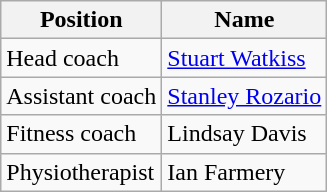<table class="wikitable">
<tr>
<th>Position</th>
<th>Name</th>
</tr>
<tr>
<td>Head coach</td>
<td> <a href='#'>Stuart Watkiss</a></td>
</tr>
<tr>
<td>Assistant coach</td>
<td> <a href='#'>Stanley Rozario</a></td>
</tr>
<tr>
<td>Fitness coach</td>
<td> Lindsay Davis</td>
</tr>
<tr>
<td>Physiotherapist</td>
<td> Ian Farmery</td>
</tr>
</table>
